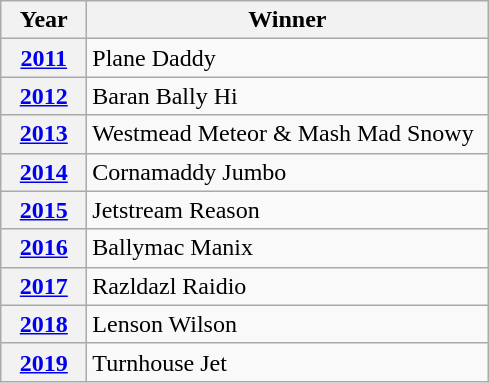<table class="wikitable">
<tr>
<th width=50>Year</th>
<th width=260>Winner</th>
</tr>
<tr>
<th><a href='#'>2011</a></th>
<td>Plane Daddy</td>
</tr>
<tr>
<th><a href='#'>2012</a></th>
<td>Baran Bally Hi</td>
</tr>
<tr>
<th><a href='#'>2013</a></th>
<td>Westmead Meteor & Mash Mad Snowy</td>
</tr>
<tr>
<th><a href='#'>2014</a></th>
<td>Cornamaddy Jumbo</td>
</tr>
<tr>
<th><a href='#'>2015</a></th>
<td>Jetstream Reason</td>
</tr>
<tr>
<th><a href='#'>2016</a></th>
<td>Ballymac Manix</td>
</tr>
<tr>
<th><a href='#'>2017</a></th>
<td>Razldazl Raidio </td>
</tr>
<tr>
<th><a href='#'>2018</a></th>
<td>Lenson Wilson </td>
</tr>
<tr>
<th><a href='#'>2019</a></th>
<td>Turnhouse Jet </td>
</tr>
</table>
